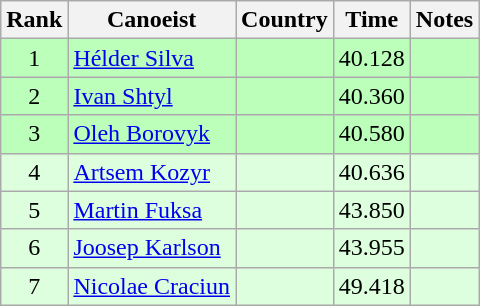<table class="wikitable" style="text-align:center">
<tr>
<th>Rank</th>
<th>Canoeist</th>
<th>Country</th>
<th>Time</th>
<th>Notes</th>
</tr>
<tr bgcolor=bbffbb>
<td>1</td>
<td align="left"><a href='#'>Hélder Silva</a></td>
<td align="left"></td>
<td>40.128</td>
<td></td>
</tr>
<tr bgcolor=bbffbb>
<td>2</td>
<td align="left"><a href='#'>Ivan Shtyl</a></td>
<td align="left"></td>
<td>40.360</td>
<td></td>
</tr>
<tr bgcolor=bbffbb>
<td>3</td>
<td align="left"><a href='#'>Oleh Borovyk</a></td>
<td align="left"></td>
<td>40.580</td>
<td></td>
</tr>
<tr bgcolor=ddffdd>
<td>4</td>
<td align="left"><a href='#'>Artsem Kozyr</a></td>
<td align="left"></td>
<td>40.636</td>
<td></td>
</tr>
<tr bgcolor=ddffdd>
<td>5</td>
<td align="left"><a href='#'>Martin Fuksa</a></td>
<td align="left"></td>
<td>43.850</td>
<td></td>
</tr>
<tr bgcolor=ddffdd>
<td>6</td>
<td align="left"><a href='#'>Joosep Karlson</a></td>
<td align="left"></td>
<td>43.955</td>
<td></td>
</tr>
<tr bgcolor=ddffdd>
<td>7</td>
<td align="left"><a href='#'>Nicolae Craciun</a></td>
<td align="left"></td>
<td>49.418</td>
<td></td>
</tr>
</table>
